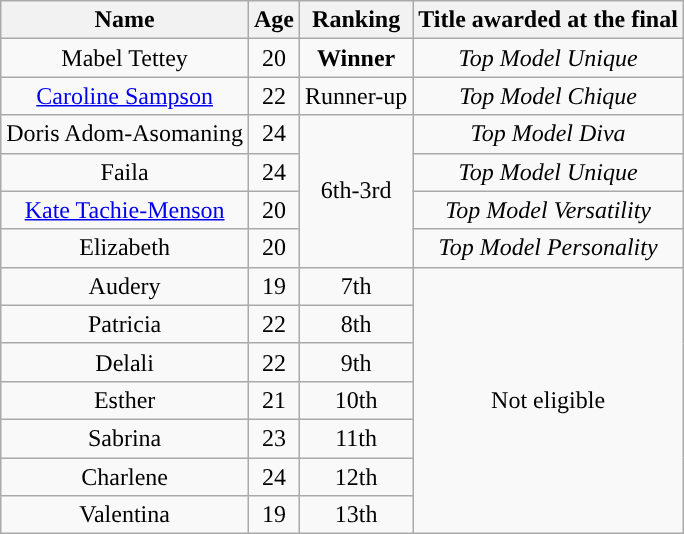<table class="wikitable sortable" style="text-align:center;">
<tr>
<th>Name</th>
<th>Age</th>
<th>Ranking</th>
<th>Title awarded at the final</th>
</tr>
<tr>
<td>Mabel Tettey</td>
<td>20</td>
<td><strong>Winner</strong></td>
<td><em>Top Model Unique</em></td>
</tr>
<tr>
<td><a href='#'>Caroline Sampson</a></td>
<td>22</td>
<td>Runner-up</td>
<td><em>Top Model Chique</em></td>
</tr>
<tr>
<td>Doris Adom-Asomaning</td>
<td>24</td>
<td rowspan="4">6th-3rd</td>
<td><em>Top Model Diva</em></td>
</tr>
<tr>
<td>Faila</td>
<td>24</td>
<td><em>Top Model Unique</em></td>
</tr>
<tr>
<td><a href='#'>Kate Tachie-Menson</a></td>
<td>20</td>
<td><em>Top Model Versatility</em></td>
</tr>
<tr>
<td>Elizabeth</td>
<td>20</td>
<td><em>Top Model Personality</em></td>
</tr>
<tr>
<td>Audery</td>
<td>19</td>
<td>7th</td>
<td rowspan="7">Not eligible</td>
</tr>
<tr>
<td>Patricia</td>
<td>22</td>
<td>8th</td>
</tr>
<tr>
<td>Delali</td>
<td>22</td>
<td>9th</td>
</tr>
<tr>
<td>Esther</td>
<td>21</td>
<td>10th</td>
</tr>
<tr>
<td>Sabrina</td>
<td>23</td>
<td>11th</td>
</tr>
<tr>
<td>Charlene</td>
<td>24</td>
<td>12th</td>
</tr>
<tr>
<td>Valentina</td>
<td>19</td>
<td>13th</td>
</tr>
</table>
